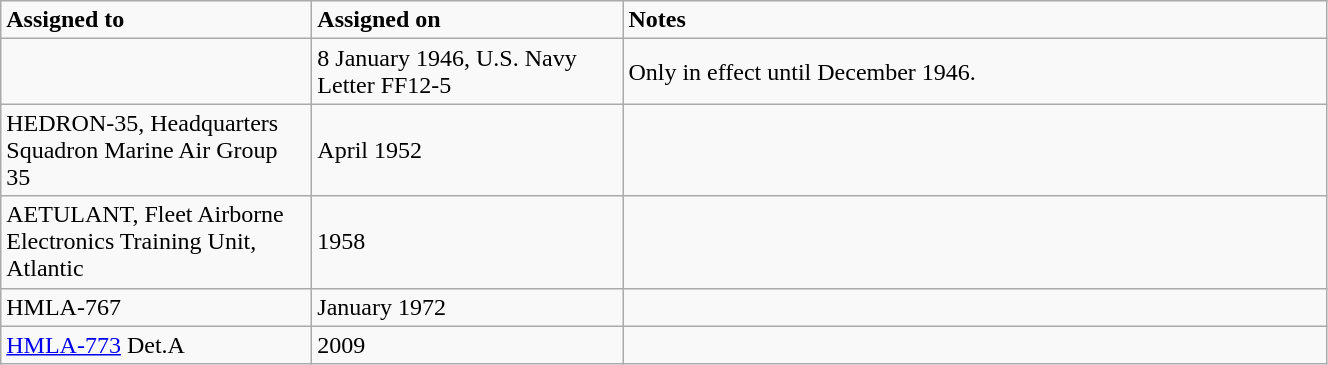<table class="wikitable" style="width: 70%;">
<tr>
<td style="width: 200px;"><strong>Assigned to</strong></td>
<td style="width: 200px;"><strong>Assigned on</strong></td>
<td><strong>Notes</strong></td>
</tr>
<tr>
<td></td>
<td>8 January 1946, U.S. Navy Letter FF12-5</td>
<td>Only in effect until December 1946.</td>
</tr>
<tr>
<td>HEDRON-35, Headquarters Squadron Marine Air Group 35</td>
<td>April 1952</td>
<td></td>
</tr>
<tr>
<td>AETULANT, Fleet Airborne Electronics Training Unit, Atlantic</td>
<td>1958</td>
<td></td>
</tr>
<tr>
<td>HMLA-767</td>
<td>January 1972</td>
<td></td>
</tr>
<tr>
<td><a href='#'>HMLA-773</a> Det.A</td>
<td>2009</td>
<td></td>
</tr>
</table>
